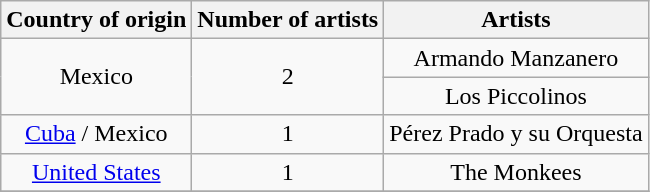<table class="wikitable">
<tr>
<th>Country of origin</th>
<th>Number of artists</th>
<th>Artists</th>
</tr>
<tr>
<td align="center" rowspan="2">Mexico</td>
<td align="center" rowspan="2">2</td>
<td align="center">Armando Manzanero</td>
</tr>
<tr>
<td align="center">Los Piccolinos</td>
</tr>
<tr>
<td align="center"><a href='#'>Cuba</a> / Mexico</td>
<td align="center">1</td>
<td align="center">Pérez Prado y su Orquesta</td>
</tr>
<tr>
<td align="center"><a href='#'>United States</a></td>
<td align="center">1</td>
<td align="center">The Monkees</td>
</tr>
<tr>
</tr>
</table>
